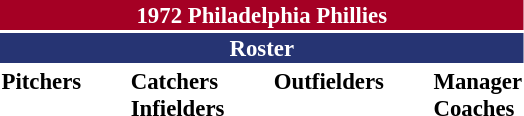<table class="toccolours" style="font-size: 95%;">
<tr>
<th colspan="10" style="background-color: #A50024; color: white; text-align: center;">1972 Philadelphia Phillies</th>
</tr>
<tr>
<td colspan="10" style="background-color: #263473; color: white; text-align: center;"><strong>Roster</strong></td>
</tr>
<tr>
<td valign="top"><strong>Pitchers</strong><br>














</td>
<td width="25px"></td>
<td valign="top"><strong>Catchers</strong><br>



<strong>Infielders</strong>









</td>
<td width="25px"></td>
<td valign="top"><strong>Outfielders</strong><br>






</td>
<td width="25px"></td>
<td valign="top"><strong>Manager</strong><br>

<strong>Coaches</strong>




</td>
</tr>
</table>
